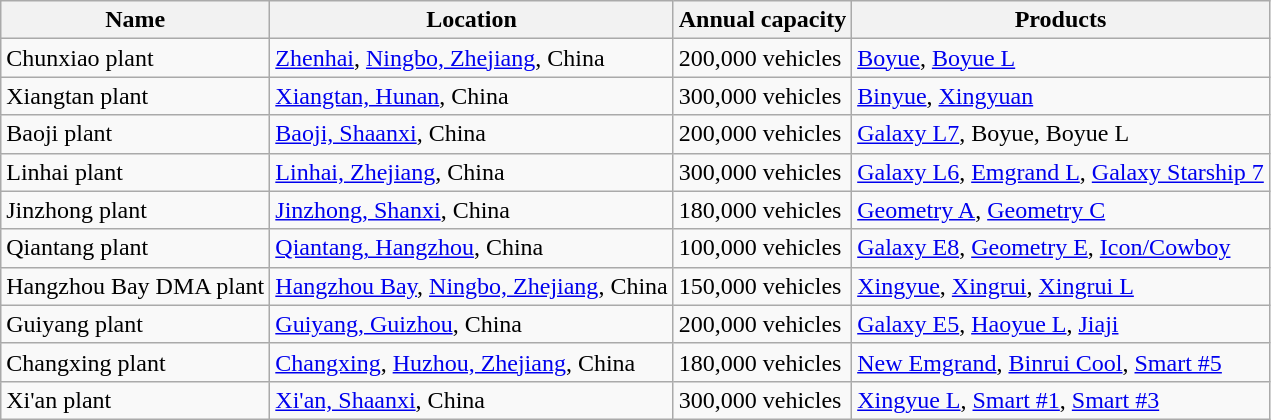<table class="wikitable">
<tr>
<th>Name</th>
<th>Location</th>
<th>Annual capacity</th>
<th>Products</th>
</tr>
<tr>
<td>Chunxiao plant</td>
<td><a href='#'>Zhenhai</a>, <a href='#'>Ningbo, Zhejiang</a>, China</td>
<td>200,000 vehicles</td>
<td><a href='#'>Boyue</a>, <a href='#'>Boyue L</a></td>
</tr>
<tr>
<td>Xiangtan plant</td>
<td><a href='#'>Xiangtan, Hunan</a>, China</td>
<td>300,000 vehicles</td>
<td><a href='#'>Binyue</a>, <a href='#'>Xingyuan</a></td>
</tr>
<tr>
<td>Baoji plant</td>
<td><a href='#'>Baoji, Shaanxi</a>, China</td>
<td>200,000 vehicles</td>
<td><a href='#'>Galaxy L7</a>, Boyue, Boyue L</td>
</tr>
<tr>
<td>Linhai plant</td>
<td><a href='#'>Linhai, Zhejiang</a>, China</td>
<td>300,000 vehicles</td>
<td><a href='#'>Galaxy L6</a>, <a href='#'>Emgrand L</a>, <a href='#'>Galaxy Starship 7</a></td>
</tr>
<tr>
<td>Jinzhong plant</td>
<td><a href='#'>Jinzhong, Shanxi</a>, China</td>
<td>180,000 vehicles</td>
<td><a href='#'>Geometry A</a>, <a href='#'>Geometry C</a></td>
</tr>
<tr>
<td>Qiantang plant</td>
<td><a href='#'>Qiantang, Hangzhou</a>, China</td>
<td>100,000 vehicles</td>
<td><a href='#'>Galaxy E8</a>, <a href='#'>Geometry E</a>, <a href='#'>Icon/Cowboy</a></td>
</tr>
<tr>
<td>Hangzhou Bay DMA plant</td>
<td><a href='#'>Hangzhou Bay</a>, <a href='#'>Ningbo, Zhejiang</a>, China</td>
<td>150,000 vehicles</td>
<td><a href='#'>Xingyue</a>, <a href='#'>Xingrui</a>, <a href='#'>Xingrui L</a></td>
</tr>
<tr>
<td>Guiyang plant</td>
<td><a href='#'>Guiyang, Guizhou</a>, China</td>
<td>200,000 vehicles</td>
<td><a href='#'>Galaxy E5</a>, <a href='#'>Haoyue L</a>, <a href='#'>Jiaji</a></td>
</tr>
<tr>
<td>Changxing plant</td>
<td><a href='#'>Changxing</a>, <a href='#'>Huzhou, Zhejiang</a>, China</td>
<td>180,000 vehicles</td>
<td><a href='#'>New Emgrand</a>, <a href='#'>Binrui Cool</a>, <a href='#'>Smart #5</a></td>
</tr>
<tr>
<td>Xi'an plant</td>
<td><a href='#'>Xi'an, Shaanxi</a>, China</td>
<td>300,000 vehicles</td>
<td><a href='#'>Xingyue L</a>, <a href='#'>Smart #1</a>, <a href='#'>Smart #3</a></td>
</tr>
</table>
